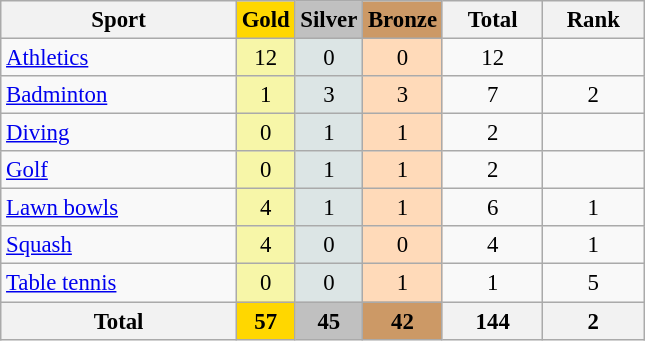<table class="wikitable sortable" style="text-align:center; font-size:95%">
<tr>
<th width=150>Sport</th>
<th style="background-color:gold; width=60;">Gold</th>
<th style="background-color:silver; width=60;">Silver</th>
<th style="background-color:#cc9966; width=60;">Bronze</th>
<th width=60>Total</th>
<th width=60>Rank</th>
</tr>
<tr>
<td align=left> <a href='#'>Athletics</a></td>
<td bgcolor=#f7f6a8>12</td>
<td bgcolor=#dce5e5>0</td>
<td bgcolor=#ffdab9>0</td>
<td>12</td>
<td></td>
</tr>
<tr>
<td align=left> <a href='#'>Badminton</a></td>
<td bgcolor=#f7f6a8>1</td>
<td bgcolor=#dce5e5>3</td>
<td bgcolor=#ffdab9>3</td>
<td>7</td>
<td>2</td>
</tr>
<tr>
<td align=left> <a href='#'>Diving</a></td>
<td bgcolor=#f7f6a8>0</td>
<td bgcolor=#dce5e5>1</td>
<td bgcolor=#ffdab9>1</td>
<td>2</td>
<td></td>
</tr>
<tr>
<td align=left> <a href='#'>Golf</a></td>
<td bgcolor=#f7f6a8>0</td>
<td bgcolor=#dce5e5>1</td>
<td bgcolor=#ffdab9>1</td>
<td>2</td>
<td></td>
</tr>
<tr>
<td align=left> <a href='#'>Lawn bowls</a></td>
<td bgcolor=#f7f6a8>4</td>
<td bgcolor=#dce5e5>1</td>
<td bgcolor=#ffdab9>1</td>
<td>6</td>
<td>1</td>
</tr>
<tr>
<td align=left> <a href='#'>Squash</a></td>
<td bgcolor=#f7f6a8>4</td>
<td bgcolor=#dce5e5>0</td>
<td bgcolor=#ffdab9>0</td>
<td>4</td>
<td>1</td>
</tr>
<tr>
<td align=left> <a href='#'>Table tennis</a></td>
<td bgcolor=#f7f6a8>0</td>
<td bgcolor=#dce5e5>0</td>
<td bgcolor=#ffdab9>1</td>
<td>1</td>
<td>5</td>
</tr>
<tr>
<th>Total</th>
<th style="background-color:gold; width=60;">57</th>
<th style="background-color:silver; width=60;">45</th>
<th style="background-color:#cc9966; width=60;">42</th>
<th>144</th>
<th>2</th>
</tr>
</table>
